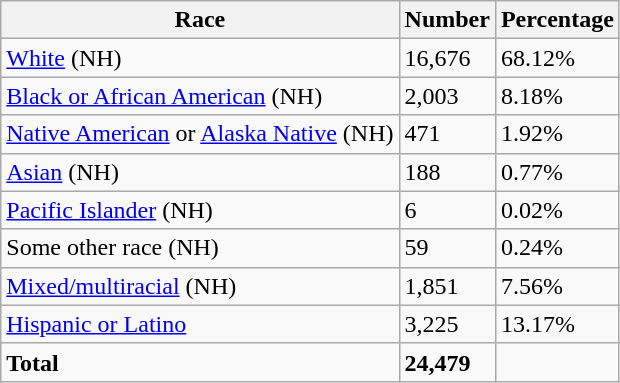<table class="wikitable">
<tr>
<th>Race</th>
<th>Number</th>
<th>Percentage</th>
</tr>
<tr>
<td><a href='#'>White</a> (NH)</td>
<td>16,676</td>
<td>68.12%</td>
</tr>
<tr>
<td><a href='#'>Black or African American</a> (NH)</td>
<td>2,003</td>
<td>8.18%</td>
</tr>
<tr>
<td><a href='#'>Native American</a> or <a href='#'>Alaska Native</a> (NH)</td>
<td>471</td>
<td>1.92%</td>
</tr>
<tr>
<td><a href='#'>Asian</a> (NH)</td>
<td>188</td>
<td>0.77%</td>
</tr>
<tr>
<td><a href='#'>Pacific Islander</a> (NH)</td>
<td>6</td>
<td>0.02%</td>
</tr>
<tr>
<td>Some other race (NH)</td>
<td>59</td>
<td>0.24%</td>
</tr>
<tr>
<td><a href='#'>Mixed/multiracial</a> (NH)</td>
<td>1,851</td>
<td>7.56%</td>
</tr>
<tr>
<td><a href='#'>Hispanic or Latino</a></td>
<td>3,225</td>
<td>13.17%</td>
</tr>
<tr>
<td><strong>Total</strong></td>
<td><strong>24,479</strong></td>
<td></td>
</tr>
</table>
